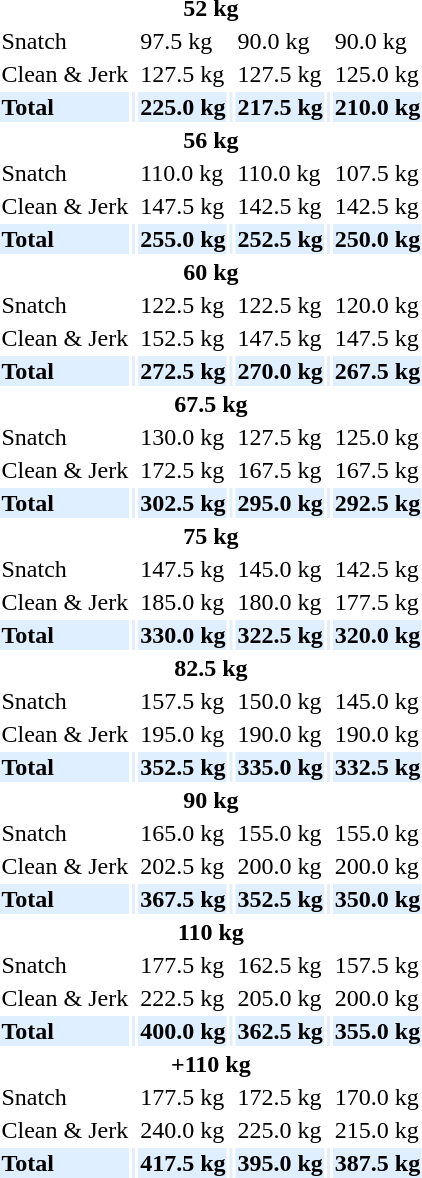<table>
<tr>
<th colspan=7>52 kg</th>
</tr>
<tr>
<td>Snatch</td>
<td></td>
<td>97.5 kg</td>
<td></td>
<td>90.0 kg</td>
<td></td>
<td>90.0 kg</td>
</tr>
<tr>
<td>Clean & Jerk</td>
<td></td>
<td>127.5 kg</td>
<td></td>
<td>127.5 kg</td>
<td></td>
<td>125.0 kg</td>
</tr>
<tr bgcolor=#dfefff>
<td><strong>Total</strong></td>
<td></td>
<td><strong>225.0 kg</strong></td>
<td></td>
<td><strong>217.5 kg</strong></td>
<td></td>
<td><strong>210.0 kg</strong></td>
</tr>
<tr>
<th colspan=7>56 kg</th>
</tr>
<tr>
<td>Snatch</td>
<td></td>
<td>110.0 kg</td>
<td></td>
<td>110.0 kg</td>
<td></td>
<td>107.5 kg</td>
</tr>
<tr>
<td>Clean & Jerk</td>
<td></td>
<td>147.5 kg</td>
<td></td>
<td>142.5 kg</td>
<td></td>
<td>142.5 kg</td>
</tr>
<tr bgcolor=#dfefff>
<td><strong>Total</strong></td>
<td></td>
<td><strong>255.0 kg</strong></td>
<td></td>
<td><strong>252.5 kg</strong></td>
<td></td>
<td><strong>250.0 kg</strong></td>
</tr>
<tr>
<th colspan=7>60 kg</th>
</tr>
<tr>
<td>Snatch</td>
<td></td>
<td>122.5 kg</td>
<td></td>
<td>122.5 kg</td>
<td></td>
<td>120.0 kg</td>
</tr>
<tr>
<td>Clean & Jerk</td>
<td></td>
<td>152.5 kg</td>
<td></td>
<td>147.5 kg</td>
<td></td>
<td>147.5 kg</td>
</tr>
<tr bgcolor=#dfefff>
<td><strong>Total</strong></td>
<td></td>
<td><strong>272.5 kg</strong></td>
<td></td>
<td><strong>270.0 kg</strong></td>
<td></td>
<td><strong>267.5 kg</strong></td>
</tr>
<tr>
<th colspan=7>67.5 kg</th>
</tr>
<tr>
<td>Snatch</td>
<td></td>
<td>130.0 kg</td>
<td></td>
<td>127.5 kg</td>
<td></td>
<td>125.0 kg</td>
</tr>
<tr>
<td>Clean & Jerk</td>
<td></td>
<td>172.5 kg</td>
<td></td>
<td>167.5 kg</td>
<td></td>
<td>167.5 kg</td>
</tr>
<tr bgcolor=#dfefff>
<td><strong>Total</strong></td>
<td></td>
<td><strong>302.5 kg</strong></td>
<td></td>
<td><strong>295.0 kg</strong></td>
<td></td>
<td><strong>292.5 kg</strong></td>
</tr>
<tr>
<th colspan=7>75 kg</th>
</tr>
<tr>
<td>Snatch</td>
<td></td>
<td>147.5 kg</td>
<td></td>
<td>145.0 kg</td>
<td></td>
<td>142.5 kg</td>
</tr>
<tr>
<td>Clean & Jerk</td>
<td></td>
<td>185.0 kg</td>
<td></td>
<td>180.0 kg</td>
<td></td>
<td>177.5 kg</td>
</tr>
<tr bgcolor=#dfefff>
<td><strong>Total</strong></td>
<td></td>
<td><strong>330.0 kg</strong></td>
<td></td>
<td><strong>322.5 kg</strong></td>
<td></td>
<td><strong>320.0 kg</strong></td>
</tr>
<tr>
<th colspan=7>82.5 kg</th>
</tr>
<tr>
<td>Snatch</td>
<td></td>
<td>157.5 kg</td>
<td></td>
<td>150.0 kg</td>
<td></td>
<td>145.0 kg</td>
</tr>
<tr>
<td>Clean & Jerk</td>
<td></td>
<td>195.0 kg</td>
<td></td>
<td>190.0 kg</td>
<td></td>
<td>190.0 kg</td>
</tr>
<tr bgcolor=#dfefff>
<td><strong>Total</strong></td>
<td></td>
<td><strong>352.5 kg</strong></td>
<td></td>
<td><strong>335.0 kg</strong></td>
<td></td>
<td><strong>332.5 kg</strong></td>
</tr>
<tr>
<th colspan=7>90 kg</th>
</tr>
<tr>
<td>Snatch</td>
<td></td>
<td>165.0 kg</td>
<td></td>
<td>155.0 kg</td>
<td></td>
<td>155.0 kg</td>
</tr>
<tr>
<td>Clean & Jerk</td>
<td></td>
<td>202.5 kg</td>
<td></td>
<td>200.0 kg</td>
<td></td>
<td>200.0 kg</td>
</tr>
<tr bgcolor=#dfefff>
<td><strong>Total</strong></td>
<td></td>
<td><strong>367.5 kg</strong></td>
<td></td>
<td><strong>352.5 kg</strong></td>
<td></td>
<td><strong>350.0 kg</strong></td>
</tr>
<tr>
<th colspan=7>110 kg</th>
</tr>
<tr>
<td>Snatch</td>
<td></td>
<td>177.5 kg</td>
<td></td>
<td>162.5 kg</td>
<td></td>
<td>157.5 kg</td>
</tr>
<tr>
<td>Clean & Jerk</td>
<td></td>
<td>222.5 kg</td>
<td></td>
<td>205.0 kg</td>
<td></td>
<td>200.0 kg</td>
</tr>
<tr bgcolor=#dfefff>
<td><strong>Total</strong></td>
<td></td>
<td><strong>400.0 kg</strong></td>
<td></td>
<td><strong>362.5 kg</strong></td>
<td></td>
<td><strong>355.0 kg</strong></td>
</tr>
<tr>
<th colspan=7>+110 kg</th>
</tr>
<tr>
<td>Snatch</td>
<td></td>
<td>177.5 kg</td>
<td></td>
<td>172.5 kg</td>
<td></td>
<td>170.0 kg</td>
</tr>
<tr>
<td>Clean & Jerk</td>
<td></td>
<td>240.0 kg</td>
<td></td>
<td>225.0 kg</td>
<td></td>
<td>215.0 kg</td>
</tr>
<tr bgcolor=#dfefff>
<td><strong>Total</strong></td>
<td></td>
<td><strong>417.5 kg</strong></td>
<td></td>
<td><strong>395.0 kg</strong></td>
<td></td>
<td><strong>387.5 kg</strong></td>
</tr>
</table>
